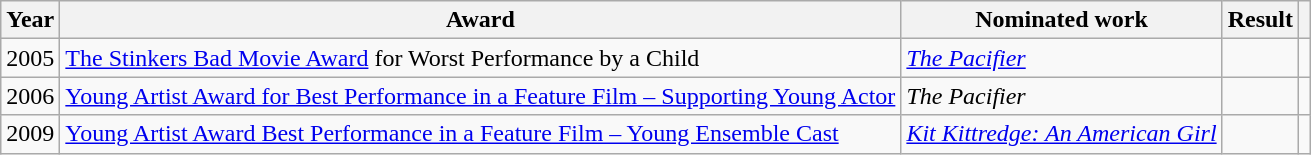<table class="wikitable sortable">
<tr>
<th>Year</th>
<th>Award</th>
<th>Nominated work</th>
<th>Result</th>
<th class="unsortable"></th>
</tr>
<tr>
<td>2005</td>
<td><a href='#'>The Stinkers Bad Movie Award</a> for Worst Performance by a Child</td>
<td data-sort-value="Pacifier, The"><em><a href='#'>The Pacifier</a></em></td>
<td></td>
<td></td>
</tr>
<tr>
<td>2006</td>
<td><a href='#'>Young Artist Award for Best Performance in a Feature Film – Supporting Young Actor</a></td>
<td data-sort-value="Pacifier, The"><em>The Pacifier</em></td>
<td></td>
<td style="text-align: center;"></td>
</tr>
<tr>
<td>2009</td>
<td><a href='#'>Young Artist Award Best Performance in a Feature Film – Young Ensemble Cast</a></td>
<td><em><a href='#'>Kit Kittredge: An American Girl</a></em></td>
<td></td>
<td style="text-align: center;"></td>
</tr>
</table>
